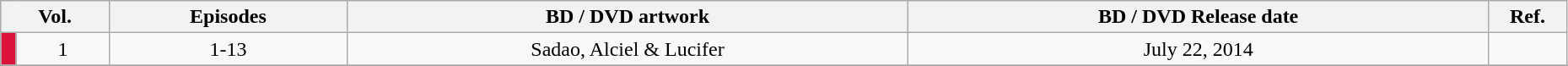<table class="wikitable" style="text-align: center; width: 98%;">
<tr>
<th colspan="2">Vol.</th>
<th>Episodes</th>
<th>BD / DVD artwork</th>
<th>BD / DVD Release date</th>
<th width="5%">Ref.</th>
</tr>
<tr>
<td width="1%" style="background: Crimson;"></td>
<td>1</td>
<td>1-13</td>
<td>Sadao, Alciel & Lucifer</td>
<td>July 22, 2014</td>
<td></td>
</tr>
<tr>
</tr>
</table>
